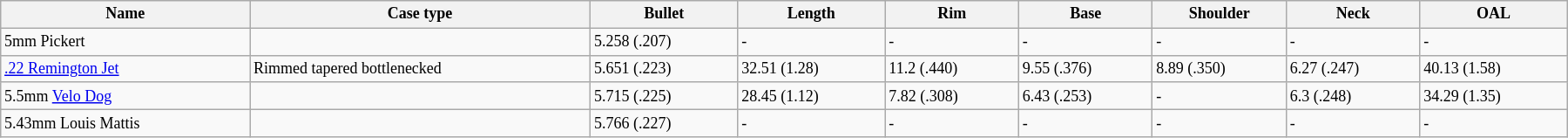<table class="wikitable sortable" style="font-size: 9pt; width:1200px; text-align:left">
<tr>
<th>Name</th>
<th>Case type</th>
<th>Bullet</th>
<th>Length</th>
<th>Rim</th>
<th>Base</th>
<th>Shoulder</th>
<th>Neck</th>
<th>OAL</th>
</tr>
<tr>
<td>5mm Pickert</td>
<td></td>
<td>5.258 (.207)</td>
<td>-</td>
<td>-</td>
<td>-</td>
<td>-</td>
<td>-</td>
<td>-</td>
</tr>
<tr>
<td><a href='#'>.22 Remington Jet</a></td>
<td>Rimmed tapered bottlenecked</td>
<td>5.651 (.223)</td>
<td>32.51 (1.28)</td>
<td>11.2 (.440)</td>
<td>9.55 (.376)</td>
<td>8.89 (.350)</td>
<td>6.27 (.247)</td>
<td>40.13 (1.58)</td>
</tr>
<tr>
<td>5.5mm <a href='#'>Velo Dog</a></td>
<td></td>
<td>5.715 (.225)</td>
<td>28.45 (1.12)</td>
<td>7.82 (.308)</td>
<td>6.43 (.253)</td>
<td>-</td>
<td>6.3 (.248)</td>
<td>34.29 (1.35)</td>
</tr>
<tr>
<td>5.43mm Louis Mattis</td>
<td></td>
<td>5.766 (.227)</td>
<td>-</td>
<td>-</td>
<td>-</td>
<td>-</td>
<td>-</td>
<td>-<br></td>
</tr>
</table>
